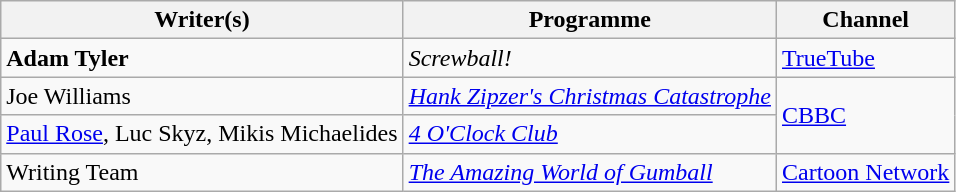<table class="wikitable">
<tr>
<th>Writer(s)</th>
<th>Programme</th>
<th>Channel</th>
</tr>
<tr>
<td><strong>Adam Tyler</strong></td>
<td><em>Screwball!</em></td>
<td><a href='#'>TrueTube</a></td>
</tr>
<tr>
<td>Joe Williams</td>
<td><em><a href='#'>Hank Zipzer's Christmas Catastrophe</a></em></td>
<td rowspan="2"><a href='#'>CBBC</a></td>
</tr>
<tr>
<td><a href='#'>Paul Rose</a>, Luc Skyz, Mikis Michaelides</td>
<td><em><a href='#'>4 O'Clock Club</a></em></td>
</tr>
<tr>
<td>Writing Team</td>
<td><em><a href='#'>The Amazing World of Gumball</a></em></td>
<td><a href='#'>Cartoon Network</a></td>
</tr>
</table>
